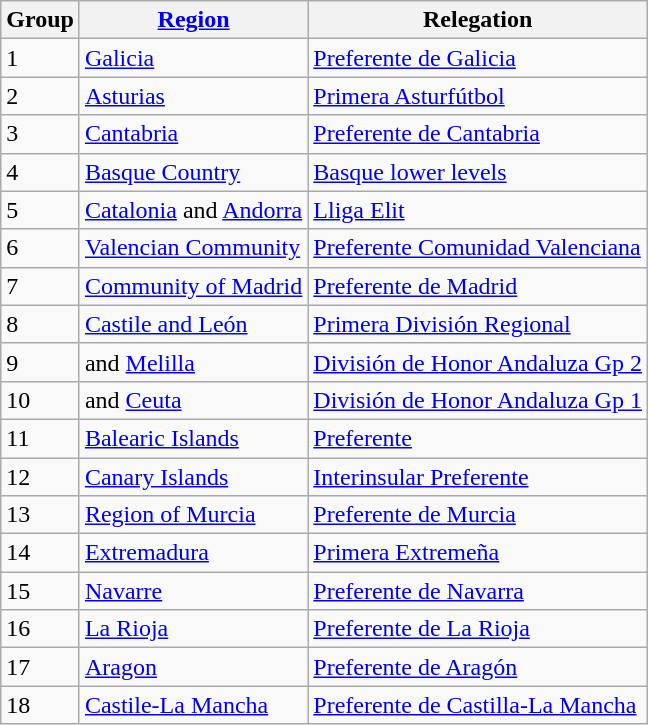<table class="wikitable">
<tr>
<th>Group</th>
<th><a href='#'>Region</a></th>
<th>Relegation</th>
</tr>
<tr>
<td>1</td>
<td><a href='#'>Galicia</a></td>
<td><a href='#'>Preferente de Galicia</a></td>
</tr>
<tr>
<td>2</td>
<td><a href='#'>Asturias</a></td>
<td><a href='#'>Primera Asturfútbol</a></td>
</tr>
<tr>
<td>3</td>
<td><a href='#'>Cantabria</a></td>
<td><a href='#'>Preferente de Cantabria</a></td>
</tr>
<tr>
<td>4</td>
<td><a href='#'>Basque Country</a></td>
<td><a href='#'>Basque lower levels</a></td>
</tr>
<tr>
<td>5</td>
<td><a href='#'>Catalonia</a> and <a href='#'>Andorra</a></td>
<td><a href='#'>Lliga Elit</a></td>
</tr>
<tr>
<td>6</td>
<td><a href='#'>Valencian Community</a></td>
<td><a href='#'>Preferente Comunidad Valenciana</a></td>
</tr>
<tr>
<td>7</td>
<td><a href='#'>Community of Madrid</a></td>
<td><a href='#'>Preferente de Madrid</a></td>
</tr>
<tr>
<td>8</td>
<td><a href='#'>Castile and León</a></td>
<td><a href='#'>Primera División Regional</a></td>
</tr>
<tr>
<td>9</td>
<td> and <a href='#'>Melilla</a></td>
<td><a href='#'>División de Honor Andaluza Gp 2</a></td>
</tr>
<tr>
<td>10</td>
<td> and <a href='#'>Ceuta</a></td>
<td><a href='#'>División de Honor Andaluza Gp 1</a></td>
</tr>
<tr>
<td>11</td>
<td><a href='#'>Balearic Islands</a></td>
<td><a href='#'>Preferente</a></td>
</tr>
<tr>
<td>12</td>
<td><a href='#'>Canary Islands</a></td>
<td><a href='#'>Interinsular Preferente</a></td>
</tr>
<tr>
<td>13</td>
<td><a href='#'>Region of Murcia</a></td>
<td><a href='#'>Preferente de Murcia</a></td>
</tr>
<tr>
<td>14</td>
<td><a href='#'>Extremadura</a></td>
<td><a href='#'>Primera Extremeña</a></td>
</tr>
<tr>
<td>15</td>
<td><a href='#'>Navarre</a></td>
<td><a href='#'>Preferente de Navarra</a></td>
</tr>
<tr>
<td>16</td>
<td><a href='#'>La Rioja</a></td>
<td><a href='#'>Preferente de La Rioja</a></td>
</tr>
<tr>
<td>17</td>
<td><a href='#'>Aragon</a></td>
<td><a href='#'>Preferente de Aragón</a></td>
</tr>
<tr>
<td>18</td>
<td><a href='#'>Castile-La Mancha</a></td>
<td><a href='#'>Preferente de Castilla-La Mancha</a></td>
</tr>
</table>
